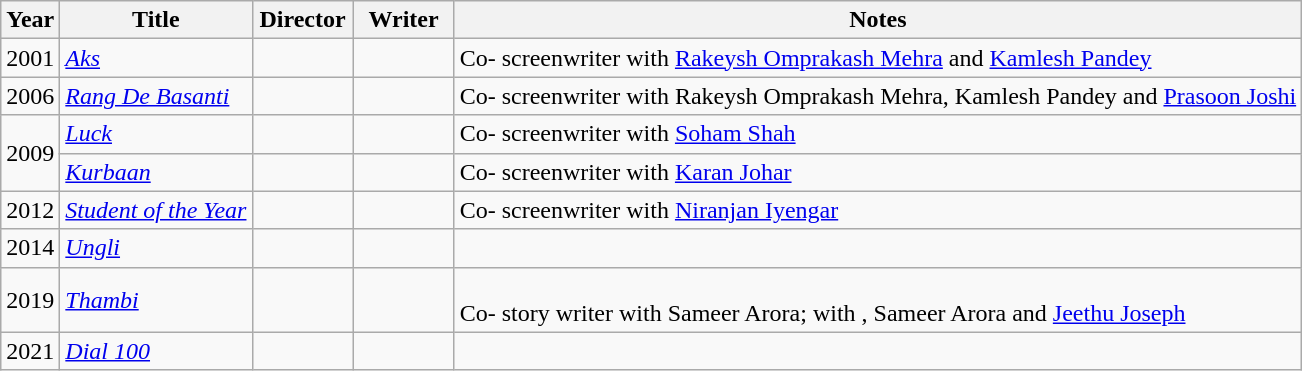<table class="wikitable">
<tr>
<th>Year</th>
<th>Title</th>
<th width="60">Director</th>
<th width="60">Writer</th>
<th>Notes</th>
</tr>
<tr>
<td>2001</td>
<td><em><a href='#'>Aks</a></em></td>
<td></td>
<td></td>
<td>Co- screenwriter with <a href='#'>Rakeysh Omprakash Mehra</a> and <a href='#'>Kamlesh Pandey</a></td>
</tr>
<tr>
<td>2006</td>
<td><em><a href='#'>Rang De Basanti</a></em></td>
<td></td>
<td></td>
<td>Co- screenwriter with Rakeysh Omprakash Mehra, Kamlesh Pandey and <a href='#'>Prasoon Joshi</a></td>
</tr>
<tr>
<td rowspan="2">2009</td>
<td><em><a href='#'>Luck</a></em></td>
<td></td>
<td></td>
<td>Co- screenwriter with <a href='#'>Soham Shah</a></td>
</tr>
<tr>
<td><em><a href='#'>Kurbaan</a></em></td>
<td></td>
<td></td>
<td> Co- screenwriter with <a href='#'>Karan Johar</a></td>
</tr>
<tr>
<td>2012</td>
<td><em><a href='#'>Student of the Year</a></em></td>
<td></td>
<td></td>
<td>Co- screenwriter with <a href='#'>Niranjan Iyengar</a></td>
</tr>
<tr>
<td>2014</td>
<td><em><a href='#'>Ungli</a></em></td>
<td></td>
<td></td>
<td></td>
</tr>
<tr>
<td>2019</td>
<td><em><a href='#'>Thambi</a></em></td>
<td></td>
<td></td>
<td> <br>Co- story writer with Sameer Arora;  with , Sameer Arora and <a href='#'>Jeethu Joseph</a></td>
</tr>
<tr>
<td>2021</td>
<td><em><a href='#'>Dial 100</a></em></td>
<td></td>
<td></td>
<td></td>
</tr>
</table>
